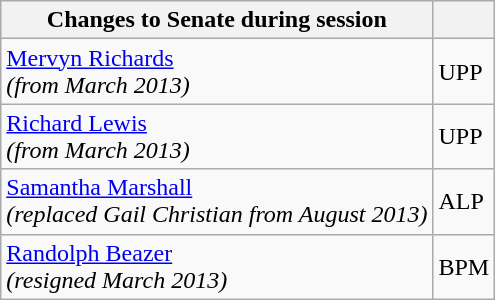<table class="wikitable">
<tr>
<th><strong>Changes to Senate during session</strong></th>
<th></th>
</tr>
<tr>
<td><a href='#'>Mervyn Richards</a><br><em>(from March 2013)</em></td>
<td>UPP</td>
</tr>
<tr>
<td><a href='#'>Richard Lewis</a><br><em>(from March 2013)</em></td>
<td>UPP</td>
</tr>
<tr>
<td><a href='#'>Samantha Marshall</a><br><em>(replaced Gail Christian from August 2013)</em></td>
<td>ALP</td>
</tr>
<tr>
<td><a href='#'>Randolph Beazer</a><br><em>(resigned March 2013)</em></td>
<td>BPM</td>
</tr>
</table>
